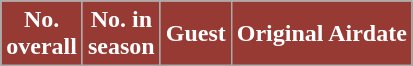<table class="wikitable plainrowheaders">
<tr bgcolor="#CCCCCC">
<th style="background:#973A33; color:white;">No. <br> overall</th>
<th style="background:#973A33; color:white;">No. in <br> season</th>
<th style="background:#973A33; color:white;">Guest</th>
<th style="background:#973A33; color:white;">Original Airdate<br>




</th>
</tr>
</table>
